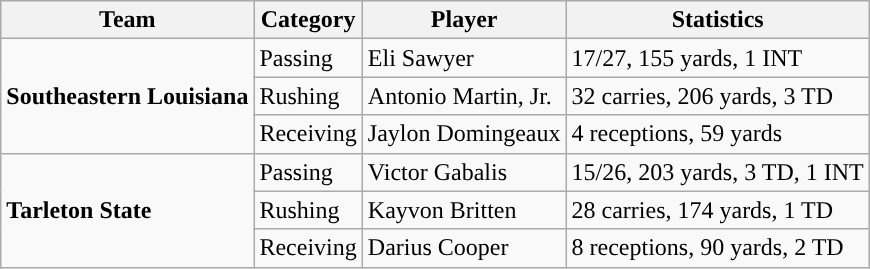<table class="wikitable" style="float: right;">
<tr>
<th>Team</th>
<th>Category</th>
<th>Player</th>
<th>Statistics</th>
</tr>
<tr>
<td rowspan=3><strong>Southeastern Louisiana</strong></td>
<td>Passing</td>
<td>Eli Sawyer</td>
<td>17/27, 155 yards, 1 INT</td>
</tr>
<tr>
<td>Rushing</td>
<td>Antonio Martin, Jr.</td>
<td>32 carries, 206 yards, 3 TD</td>
</tr>
<tr>
<td>Receiving</td>
<td>Jaylon Domingeaux</td>
<td>4 receptions, 59 yards</td>
</tr>
<tr>
<td rowspan=3><strong>Tarleton State</strong></td>
<td>Passing</td>
<td>Victor Gabalis</td>
<td>15/26, 203 yards, 3 TD, 1 INT</td>
</tr>
<tr>
<td>Rushing</td>
<td>Kayvon Britten</td>
<td>28 carries, 174 yards, 1 TD</td>
</tr>
<tr>
<td>Receiving</td>
<td>Darius Cooper</td>
<td>8 receptions, 90 yards, 2 TD</td>
</tr>
</table>
